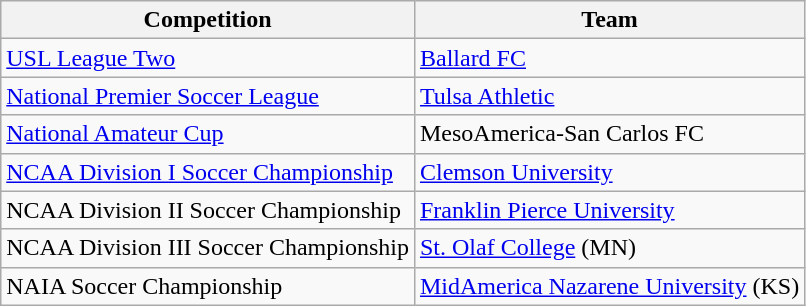<table class="wikitable">
<tr>
<th>Competition</th>
<th>Team</th>
</tr>
<tr>
<td><a href='#'>USL League Two</a></td>
<td><a href='#'>Ballard FC</a></td>
</tr>
<tr>
<td><a href='#'>National Premier Soccer League</a></td>
<td><a href='#'>Tulsa Athletic</a></td>
</tr>
<tr>
<td><a href='#'>National Amateur Cup</a></td>
<td>MesoAmerica-San Carlos FC</td>
</tr>
<tr>
<td><a href='#'>NCAA Division I Soccer Championship</a></td>
<td><a href='#'>Clemson University</a></td>
</tr>
<tr>
<td>NCAA Division II Soccer Championship</td>
<td><a href='#'>Franklin Pierce University</a></td>
</tr>
<tr>
<td>NCAA Division III Soccer Championship</td>
<td><a href='#'>St. Olaf College</a> (MN)</td>
</tr>
<tr>
<td>NAIA Soccer Championship</td>
<td><a href='#'>MidAmerica Nazarene University</a> (KS)</td>
</tr>
</table>
